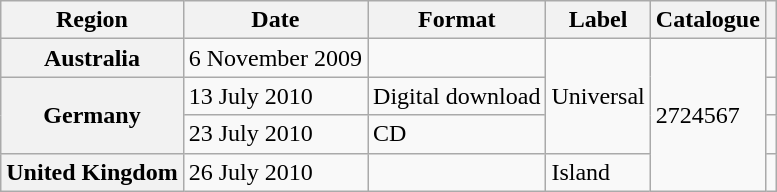<table class="wikitable plainrowheaders">
<tr>
<th scope="col">Region</th>
<th scope="col">Date</th>
<th scope="col">Format</th>
<th scope="col">Label</th>
<th scope="col">Catalogue</th>
<th scope="col"></th>
</tr>
<tr>
<th scope="row">Australia</th>
<td>6 November 2009</td>
<td></td>
<td rowspan=3>Universal</td>
<td rowspan=4>2724567</td>
<td></td>
</tr>
<tr>
<th scope="row" rowspan=2>Germany</th>
<td>13 July 2010</td>
<td>Digital download</td>
<td></td>
</tr>
<tr>
<td>23 July 2010</td>
<td>CD</td>
<td></td>
</tr>
<tr>
<th scope="row">United Kingdom</th>
<td>26 July 2010</td>
<td></td>
<td>Island</td>
<td></td>
</tr>
</table>
